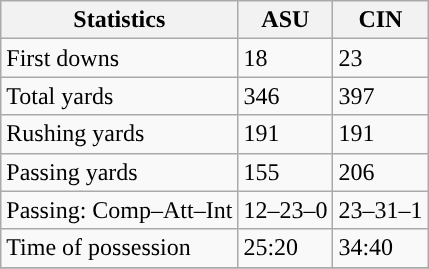<table class="wikitable" style="float: left;">
<tr>
<th>Statistics</th>
<th>ASU</th>
<th>CIN</th>
</tr>
<tr>
<td>First downs</td>
<td>18</td>
<td>23</td>
</tr>
<tr>
<td>Total yards</td>
<td>346</td>
<td>397</td>
</tr>
<tr>
<td>Rushing yards</td>
<td>191</td>
<td>191</td>
</tr>
<tr>
<td>Passing yards</td>
<td>155</td>
<td>206</td>
</tr>
<tr>
<td>Passing: Comp–Att–Int</td>
<td>12–23–0</td>
<td>23–31–1</td>
</tr>
<tr>
<td>Time of possession</td>
<td>25:20</td>
<td>34:40</td>
</tr>
<tr>
</tr>
</table>
